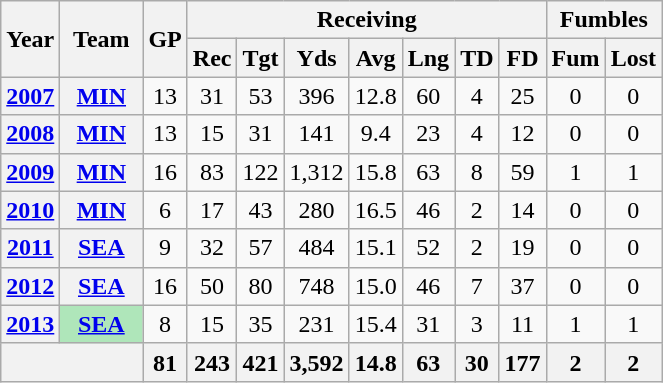<table class="wikitable" style="text-align:center;">
<tr>
<th rowspan="2">Year</th>
<th rowspan="2">Team</th>
<th rowspan="2">GP</th>
<th colspan="7">Receiving</th>
<th colspan="2">Fumbles</th>
</tr>
<tr>
<th>Rec</th>
<th>Tgt</th>
<th>Yds</th>
<th>Avg</th>
<th>Lng</th>
<th>TD</th>
<th>FD</th>
<th>Fum</th>
<th>Lost</th>
</tr>
<tr>
<th><a href='#'>2007</a></th>
<th><a href='#'>MIN</a></th>
<td>13</td>
<td>31</td>
<td>53</td>
<td>396</td>
<td>12.8</td>
<td>60</td>
<td>4</td>
<td>25</td>
<td>0</td>
<td>0</td>
</tr>
<tr>
<th><a href='#'>2008</a></th>
<th><a href='#'>MIN</a></th>
<td>13</td>
<td>15</td>
<td>31</td>
<td>141</td>
<td>9.4</td>
<td>23</td>
<td>4</td>
<td>12</td>
<td>0</td>
<td>0</td>
</tr>
<tr>
<th><a href='#'>2009</a></th>
<th><a href='#'>MIN</a></th>
<td>16</td>
<td>83</td>
<td>122</td>
<td>1,312</td>
<td>15.8</td>
<td>63</td>
<td>8</td>
<td>59</td>
<td>1</td>
<td>1</td>
</tr>
<tr>
<th><a href='#'>2010</a></th>
<th><a href='#'>MIN</a></th>
<td>6</td>
<td>17</td>
<td>43</td>
<td>280</td>
<td>16.5</td>
<td>46</td>
<td>2</td>
<td>14</td>
<td>0</td>
<td>0</td>
</tr>
<tr>
<th><a href='#'>2011</a></th>
<th><a href='#'>SEA</a></th>
<td>9</td>
<td>32</td>
<td>57</td>
<td>484</td>
<td>15.1</td>
<td>52</td>
<td>2</td>
<td>19</td>
<td>0</td>
<td>0</td>
</tr>
<tr>
<th><a href='#'>2012</a></th>
<th><a href='#'>SEA</a></th>
<td>16</td>
<td>50</td>
<td>80</td>
<td>748</td>
<td>15.0</td>
<td>46</td>
<td>7</td>
<td>37</td>
<td>0</td>
<td>0</td>
</tr>
<tr>
<th><a href='#'>2013</a></th>
<th style="background:#afe6ba; width:3em;"><a href='#'>SEA</a></th>
<td>8</td>
<td>15</td>
<td>35</td>
<td>231</td>
<td>15.4</td>
<td>31</td>
<td>3</td>
<td>11</td>
<td>1</td>
<td>1</td>
</tr>
<tr>
<th colspan="2"></th>
<th>81</th>
<th>243</th>
<th>421</th>
<th>3,592</th>
<th>14.8</th>
<th>63</th>
<th>30</th>
<th>177</th>
<th>2</th>
<th>2</th>
</tr>
</table>
